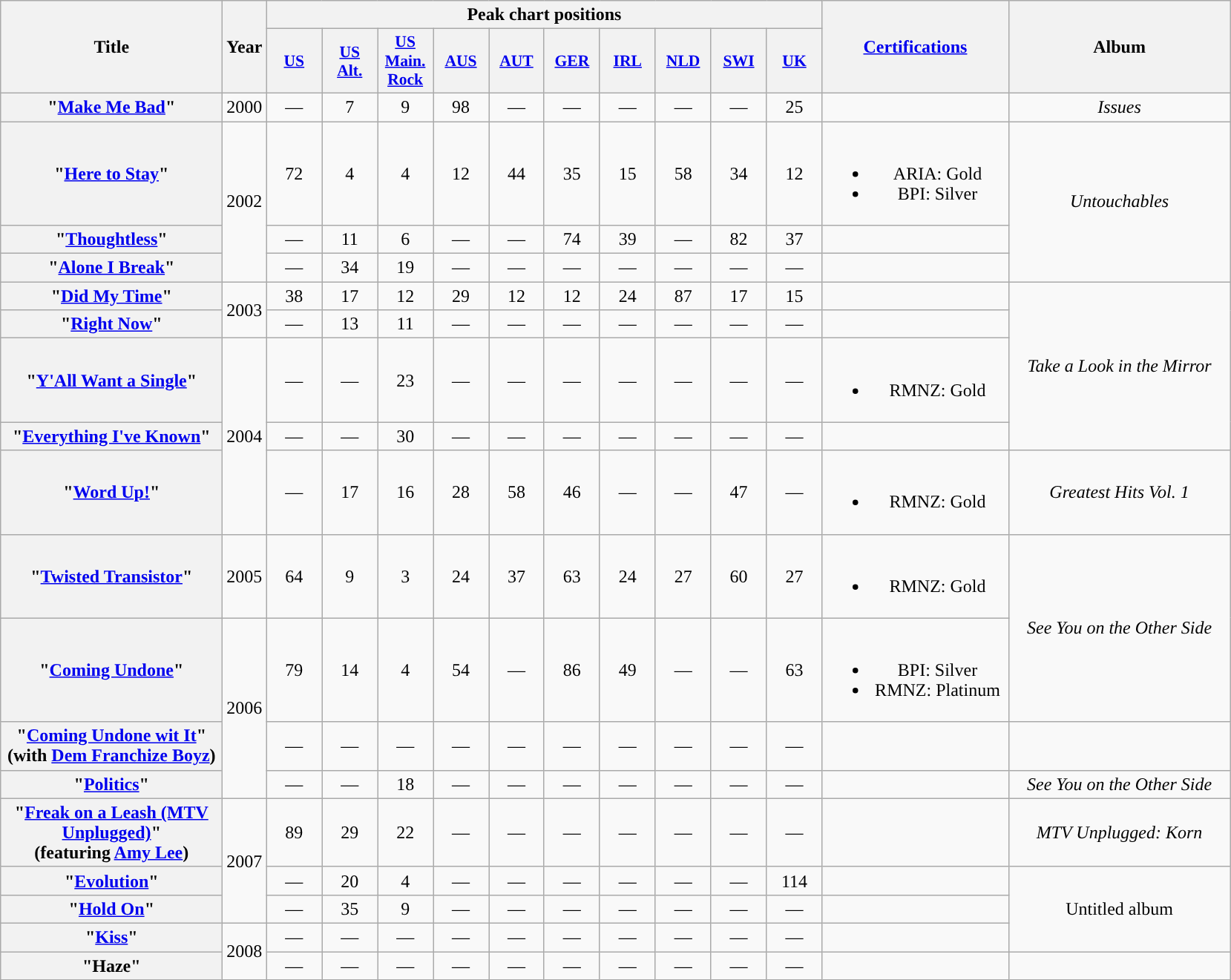<table class="wikitable plainrowheaders" style="text-align:center;">
<tr>
<th scope="col" rowspan="2" style="width:12em;">Title</th>
<th scope="col" rowspan="2">Year</th>
<th scope="col" colspan="10">Peak chart positions</th>
<th scope="col" rowspan="2" style="width:10em;"><a href='#'>Certifications</a></th>
<th scope="col" rowspan="2" style="width:12em;">Album</th>
</tr>
<tr>
<th scope="col" style="width:3em;font-size:90%;"><a href='#'>US</a><br></th>
<th scope="col" style="width:3em;font-size:90%;"><a href='#'>US<br>Alt.</a><br></th>
<th scope="col" style="width:3em;font-size:90%;"><a href='#'>US<br>Main.<br>Rock</a><br></th>
<th scope="col" style="width:3em;font-size:90%;"><a href='#'>AUS</a><br></th>
<th scope="col" style="width:3em;font-size:90%;"><a href='#'>AUT</a><br></th>
<th scope="col" style="width:3em;font-size:90%;"><a href='#'>GER</a><br></th>
<th scope="col" style="width:3em;font-size:90%;"><a href='#'>IRL</a><br></th>
<th scope="col" style="width:3em;font-size:90%;"><a href='#'>NLD</a><br></th>
<th scope="col" style="width:3em;font-size:90%;"><a href='#'>SWI</a><br></th>
<th scope="col" style="width:3em;font-size:90%;"><a href='#'>UK</a><br></th>
</tr>
<tr>
<th scope="row">"<a href='#'>Make Me Bad</a>"</th>
<td>2000</td>
<td>—</td>
<td>7</td>
<td>9</td>
<td>98</td>
<td>—</td>
<td>—</td>
<td>—</td>
<td>—</td>
<td>—</td>
<td>25</td>
<td></td>
<td><em>Issues</em></td>
</tr>
<tr>
<th scope="row">"<a href='#'>Here to Stay</a>"</th>
<td rowspan="3">2002</td>
<td>72</td>
<td>4</td>
<td>4</td>
<td>12</td>
<td>44</td>
<td>35</td>
<td>15</td>
<td>58</td>
<td>34</td>
<td>12</td>
<td><br><ul><li>ARIA: Gold</li><li>BPI: Silver</li></ul></td>
<td rowspan="3"><em>Untouchables</em></td>
</tr>
<tr>
<th scope="row">"<a href='#'>Thoughtless</a>"</th>
<td>—</td>
<td>11</td>
<td>6</td>
<td>—</td>
<td>—</td>
<td>74</td>
<td>39</td>
<td>—</td>
<td>82</td>
<td>37</td>
<td></td>
</tr>
<tr>
<th scope="row">"<a href='#'>Alone I Break</a>"</th>
<td>—</td>
<td>34</td>
<td>19</td>
<td>—</td>
<td>—</td>
<td>—</td>
<td>—</td>
<td>—</td>
<td>—</td>
<td>—</td>
<td></td>
</tr>
<tr>
<th scope="row">"<a href='#'>Did My Time</a>"</th>
<td rowspan="2">2003</td>
<td>38</td>
<td>17</td>
<td>12</td>
<td>29</td>
<td>12</td>
<td>12</td>
<td>24</td>
<td>87</td>
<td>17</td>
<td>15</td>
<td></td>
<td rowspan="4"><em>Take a Look in the Mirror</em></td>
</tr>
<tr>
<th scope="row">"<a href='#'>Right Now</a>"</th>
<td>—</td>
<td>13</td>
<td>11</td>
<td>—</td>
<td>—</td>
<td>—</td>
<td>—</td>
<td>—</td>
<td>—</td>
<td>—</td>
<td></td>
</tr>
<tr>
<th scope="row">"<a href='#'>Y'All Want a Single</a>"</th>
<td rowspan="3">2004</td>
<td>—</td>
<td>—</td>
<td>23</td>
<td>—</td>
<td>—</td>
<td>—</td>
<td>—</td>
<td>—</td>
<td>—</td>
<td>—</td>
<td><br><ul><li>RMNZ: Gold</li></ul></td>
</tr>
<tr>
<th scope="row">"<a href='#'>Everything I've Known</a>"</th>
<td>—</td>
<td>—</td>
<td>30</td>
<td>—</td>
<td>—</td>
<td>—</td>
<td>—</td>
<td>—</td>
<td>—</td>
<td>—</td>
<td></td>
</tr>
<tr>
<th scope="row">"<a href='#'>Word Up!</a>"</th>
<td>—</td>
<td>17</td>
<td>16</td>
<td>28</td>
<td>58</td>
<td>46</td>
<td>—</td>
<td>—</td>
<td>47</td>
<td>—</td>
<td><br><ul><li>RMNZ: Gold</li></ul></td>
<td><em>Greatest Hits Vol. 1</em></td>
</tr>
<tr>
<th scope="row">"<a href='#'>Twisted Transistor</a>"</th>
<td>2005</td>
<td>64</td>
<td>9</td>
<td>3</td>
<td>24</td>
<td>37</td>
<td>63</td>
<td>24</td>
<td>27</td>
<td>60</td>
<td>27</td>
<td><br><ul><li>RMNZ: Gold</li></ul></td>
<td rowspan="2"><em>See You on the Other Side</em></td>
</tr>
<tr>
<th scope="row">"<a href='#'>Coming Undone</a>"</th>
<td rowspan="3">2006</td>
<td>79</td>
<td>14</td>
<td>4</td>
<td>54</td>
<td>—</td>
<td>86</td>
<td>49</td>
<td>—</td>
<td>—</td>
<td>63</td>
<td><br><ul><li>BPI: Silver</li><li>RMNZ: Platinum</li></ul></td>
</tr>
<tr>
<th scope="row">"<a href='#'>Coming Undone wit It</a>"<br><span>(with <a href='#'>Dem Franchize Boyz</a>)</span></th>
<td>—</td>
<td>—</td>
<td>—</td>
<td>—</td>
<td>—</td>
<td>—</td>
<td>—</td>
<td>—</td>
<td>—</td>
<td>—</td>
<td></td>
<td></td>
</tr>
<tr>
<th scope="row">"<a href='#'>Politics</a>"</th>
<td>—</td>
<td>—</td>
<td>18</td>
<td>—</td>
<td>—</td>
<td>—</td>
<td>—</td>
<td>—</td>
<td>—</td>
<td>—</td>
<td></td>
<td><em>See You on the Other Side</em></td>
</tr>
<tr>
<th scope="row">"<a href='#'>Freak on a Leash (MTV Unplugged)</a>"<br><span>(featuring <a href='#'>Amy Lee</a>)</span></th>
<td rowspan="3">2007</td>
<td>89</td>
<td>29</td>
<td>22</td>
<td>—</td>
<td>—</td>
<td>—</td>
<td>—</td>
<td>—</td>
<td>—</td>
<td>—</td>
<td></td>
<td><em>MTV Unplugged: Korn</em></td>
</tr>
<tr>
<th scope="row">"<a href='#'>Evolution</a>"</th>
<td>—</td>
<td>20</td>
<td>4</td>
<td>—</td>
<td>—</td>
<td>—</td>
<td>—</td>
<td>—</td>
<td>—</td>
<td>114</td>
<td></td>
<td rowspan="3">Untitled album</td>
</tr>
<tr>
<th scope="row">"<a href='#'>Hold On</a>"</th>
<td>—</td>
<td>35</td>
<td>9</td>
<td>—</td>
<td>—</td>
<td>—</td>
<td>—</td>
<td>—</td>
<td>—</td>
<td>—</td>
<td></td>
</tr>
<tr>
<th scope="row">"<a href='#'>Kiss</a>"</th>
<td rowspan="2">2008</td>
<td>—</td>
<td>—</td>
<td>—</td>
<td>—</td>
<td>—</td>
<td>—</td>
<td>—</td>
<td>—</td>
<td>—</td>
<td>—</td>
<td></td>
</tr>
<tr>
<th scope="row">"Haze"</th>
<td>—</td>
<td>—</td>
<td>—</td>
<td>—</td>
<td>—</td>
<td>—</td>
<td>—</td>
<td>—</td>
<td>—</td>
<td>—</td>
<td></td>
<td></td>
</tr>
</table>
